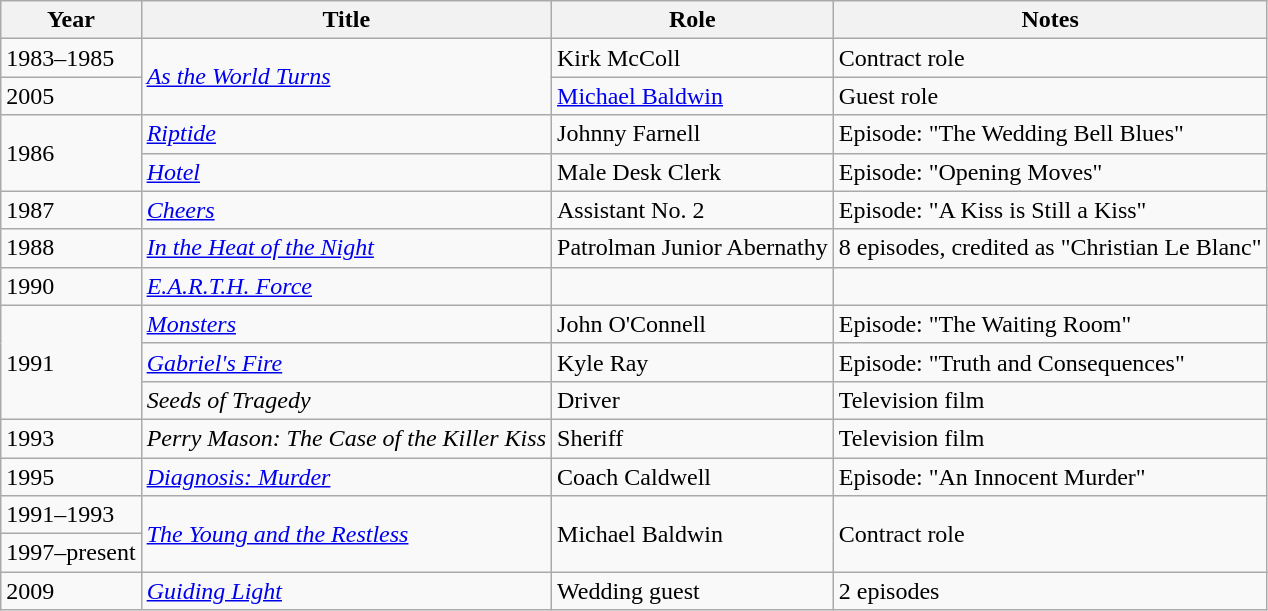<table class="wikitable sortable">
<tr>
<th>Year</th>
<th>Title</th>
<th>Role</th>
<th class="unsortable">Notes</th>
</tr>
<tr>
<td>1983–1985</td>
<td rowspan="2"><em><a href='#'>As the World Turns</a></em></td>
<td>Kirk McColl</td>
<td>Contract role</td>
</tr>
<tr>
<td>2005</td>
<td><a href='#'>Michael Baldwin</a></td>
<td>Guest role</td>
</tr>
<tr>
<td rowspan="2">1986</td>
<td><em><a href='#'>Riptide</a></em></td>
<td>Johnny Farnell</td>
<td>Episode: "The Wedding Bell Blues"</td>
</tr>
<tr>
<td><em><a href='#'>Hotel</a></em></td>
<td>Male Desk Clerk</td>
<td>Episode: "Opening Moves"</td>
</tr>
<tr>
<td>1987</td>
<td><em><a href='#'>Cheers</a></em></td>
<td>Assistant No. 2</td>
<td>Episode: "A Kiss is Still a Kiss"</td>
</tr>
<tr>
<td>1988</td>
<td><em><a href='#'>In the Heat of the Night</a></em></td>
<td>Patrolman Junior Abernathy</td>
<td>8 episodes, credited as "Christian Le Blanc"</td>
</tr>
<tr>
<td>1990</td>
<td><em><a href='#'>E.A.R.T.H. Force</a></em></td>
<td></td>
<td></td>
</tr>
<tr>
<td rowspan="3">1991</td>
<td><em><a href='#'>Monsters</a></em></td>
<td>John O'Connell</td>
<td>Episode: "The Waiting Room"</td>
</tr>
<tr>
<td><em><a href='#'>Gabriel's Fire</a></em></td>
<td>Kyle Ray</td>
<td>Episode: "Truth and Consequences"</td>
</tr>
<tr>
<td><em>Seeds of Tragedy</em></td>
<td>Driver</td>
<td>Television film</td>
</tr>
<tr>
<td>1993</td>
<td><em>Perry Mason: The Case of the Killer Kiss</em></td>
<td>Sheriff</td>
<td>Television film</td>
</tr>
<tr>
<td>1995</td>
<td><em><a href='#'>Diagnosis: Murder</a></em></td>
<td>Coach Caldwell</td>
<td>Episode: "An Innocent Murder"</td>
</tr>
<tr>
<td>1991–1993</td>
<td rowspan="2"><em><a href='#'>The Young and the Restless</a></em></td>
<td rowspan="2">Michael Baldwin</td>
<td rowspan="2">Contract role</td>
</tr>
<tr>
<td>1997–present</td>
</tr>
<tr>
<td>2009</td>
<td><em><a href='#'>Guiding Light</a></em></td>
<td>Wedding guest</td>
<td>2 episodes</td>
</tr>
</table>
